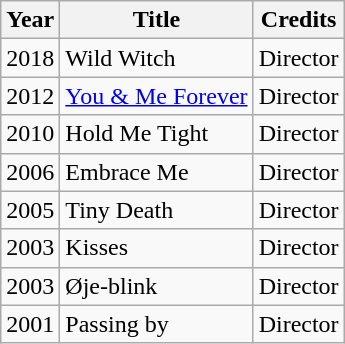<table class="wikitable sortable collapsible">
<tr>
<th scope="col">Year</th>
<th scope="col">Title</th>
<th scope="col">Credits</th>
</tr>
<tr>
<td>2018</td>
<td>Wild Witch</td>
<td>Director</td>
</tr>
<tr>
<td>2012</td>
<td><a href='#'>You & Me Forever</a></td>
<td>Director</td>
</tr>
<tr>
<td>2010</td>
<td>Hold Me Tight</td>
<td>Director</td>
</tr>
<tr>
<td>2006</td>
<td>Embrace Me</td>
<td>Director</td>
</tr>
<tr>
<td>2005</td>
<td>Tiny Death</td>
<td>Director</td>
</tr>
<tr>
<td>2003</td>
<td>Kisses</td>
<td>Director</td>
</tr>
<tr>
<td>2003</td>
<td>Øje-blink</td>
<td>Director</td>
</tr>
<tr>
<td>2001</td>
<td>Passing by</td>
<td>Director</td>
</tr>
</table>
